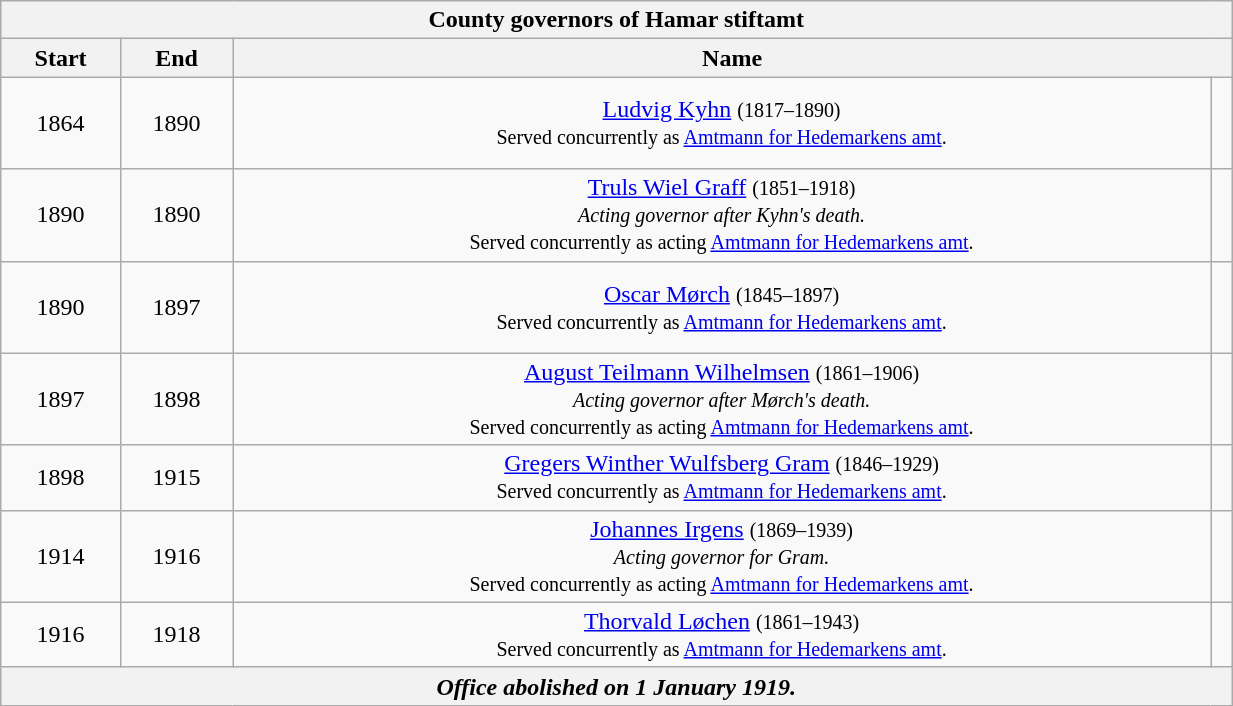<table class="wikitable" style="text-align:center; width:65%;">
<tr>
<th colspan=4>County governors of Hamar stiftamt</th>
</tr>
<tr>
<th>Start</th>
<th>End</th>
<th colspan="2">Name</th>
</tr>
<tr>
<td>1864</td>
<td>1890</td>
<td><a href='#'>Ludvig Kyhn</a> <small>(1817–1890)<br>Served concurrently as <a href='#'>Amtmann for Hedemarkens amt</a>.</small></td>
<td><br><br><br></td>
</tr>
<tr>
<td>1890</td>
<td>1890</td>
<td><a href='#'>Truls Wiel Graff</a> <small>(1851–1918)<br><em>Acting governor after Kyhn's death.</em><br>Served concurrently as acting <a href='#'>Amtmann for Hedemarkens amt</a>.</small></td>
<td><br><br><br></td>
</tr>
<tr>
<td>1890</td>
<td>1897</td>
<td><a href='#'>Oscar Mørch</a> <small>(1845–1897)<br>Served concurrently as <a href='#'>Amtmann for Hedemarkens amt</a>.</small></td>
<td><br><br><br></td>
</tr>
<tr>
<td>1897</td>
<td>1898</td>
<td><a href='#'>August Teilmann Wilhelmsen</a> <small>(1861–1906)<br><em>Acting governor after Mørch's death.</em><br>Served concurrently as acting <a href='#'>Amtmann for Hedemarkens amt</a>.</small></td>
<td><br><br><br></td>
</tr>
<tr>
<td>1898</td>
<td>1915</td>
<td><a href='#'>Gregers Winther Wulfsberg Gram</a> <small>(1846–1929)<br>Served concurrently as <a href='#'>Amtmann for Hedemarkens amt</a>.</small></td>
<td></td>
</tr>
<tr>
<td>1914</td>
<td>1916</td>
<td><a href='#'>Johannes Irgens</a> <small>(1869–1939)<br><em>Acting governor for Gram.</em><br>Served concurrently as acting <a href='#'>Amtmann for Hedemarkens amt</a>.</small></td>
<td></td>
</tr>
<tr>
<td>1916</td>
<td>1918</td>
<td><a href='#'>Thorvald Løchen</a> <small>(1861–1943)<br>Served concurrently as <a href='#'>Amtmann for Hedemarkens amt</a>.</small></td>
<td></td>
</tr>
<tr>
<th colspan=4><em>Office abolished on 1 January 1919.</em></th>
</tr>
</table>
